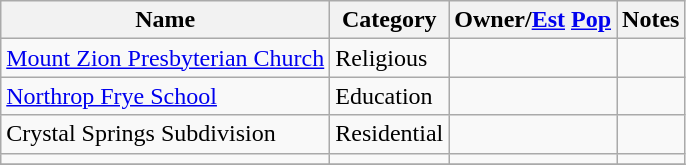<table class="wikitable sortable">
<tr>
<th>Name</th>
<th>Category</th>
<th>Owner/<a href='#'>Est</a> <a href='#'>Pop</a></th>
<th>Notes</th>
</tr>
<tr>
<td><a href='#'>Mount Zion Presbyterian Church</a></td>
<td>Religious</td>
<td></td>
<td></td>
</tr>
<tr>
<td><a href='#'>Northrop Frye School</a></td>
<td>Education</td>
<td></td>
<td></td>
</tr>
<tr>
<td>Crystal Springs Subdivision</td>
<td>Residential</td>
<td></td>
<td></td>
</tr>
<tr>
<td></td>
<td></td>
<td></td>
<td></td>
</tr>
<tr>
</tr>
</table>
